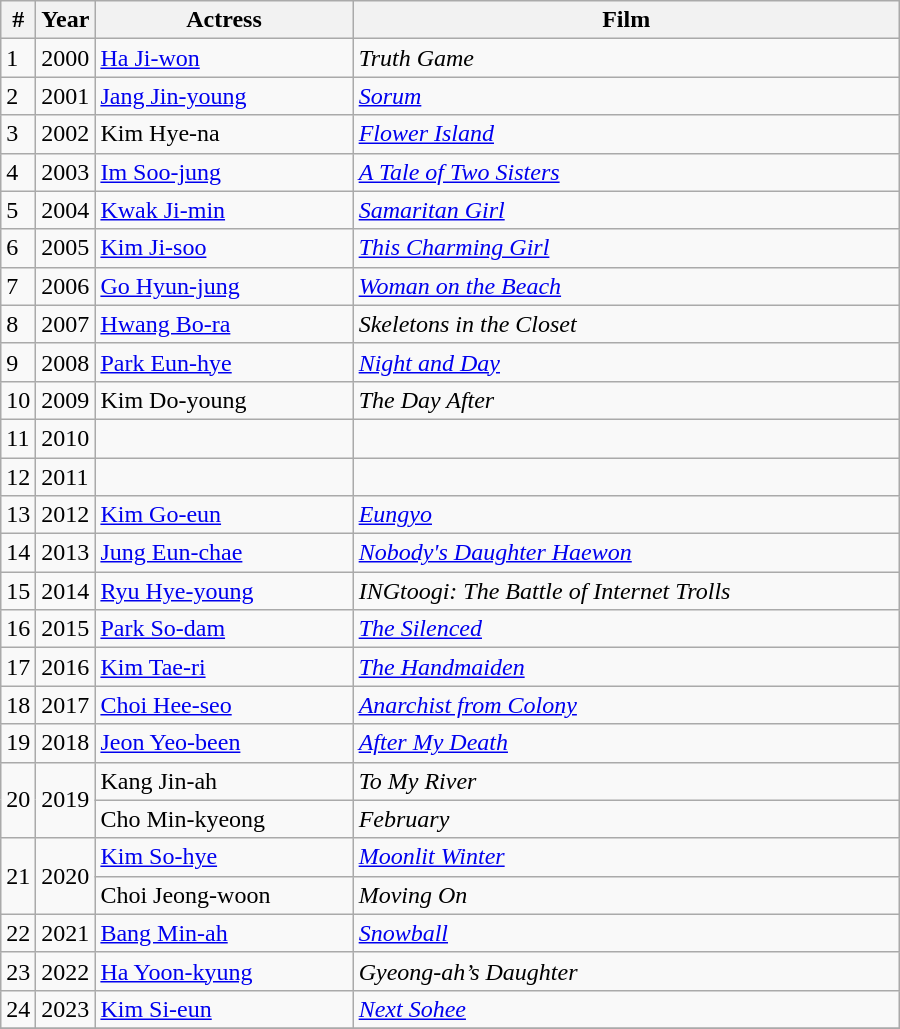<table class="wikitable" style="width:600px">
<tr>
<th width=10>#</th>
<th width=10>Year</th>
<th>Actress</th>
<th>Film</th>
</tr>
<tr>
<td>1</td>
<td>2000</td>
<td><a href='#'>Ha Ji-won</a></td>
<td><em>Truth Game</em></td>
</tr>
<tr>
<td>2</td>
<td>2001</td>
<td><a href='#'>Jang Jin-young</a></td>
<td><em><a href='#'>Sorum</a></em></td>
</tr>
<tr>
<td>3</td>
<td>2002</td>
<td>Kim Hye-na</td>
<td><em><a href='#'>Flower Island</a></em></td>
</tr>
<tr>
<td>4</td>
<td>2003</td>
<td><a href='#'>Im Soo-jung</a></td>
<td><em><a href='#'>A Tale of Two Sisters</a></em></td>
</tr>
<tr>
<td>5</td>
<td>2004</td>
<td><a href='#'>Kwak Ji-min</a></td>
<td><em><a href='#'>Samaritan Girl</a></em></td>
</tr>
<tr>
<td>6</td>
<td>2005</td>
<td><a href='#'>Kim Ji-soo</a></td>
<td><em><a href='#'>This Charming Girl</a></em></td>
</tr>
<tr>
<td>7</td>
<td>2006</td>
<td><a href='#'>Go Hyun-jung</a></td>
<td><em><a href='#'>Woman on the Beach</a></em></td>
</tr>
<tr>
<td>8</td>
<td>2007</td>
<td><a href='#'>Hwang Bo-ra</a></td>
<td><em>Skeletons in the Closet</em></td>
</tr>
<tr>
<td>9</td>
<td>2008</td>
<td><a href='#'>Park Eun-hye</a></td>
<td><em><a href='#'>Night and Day</a></em></td>
</tr>
<tr>
<td>10</td>
<td>2009</td>
<td>Kim Do-young</td>
<td><em>The Day After</em></td>
</tr>
<tr>
<td>11</td>
<td>2010</td>
<td></td>
<td></td>
</tr>
<tr>
<td>12</td>
<td>2011</td>
<td></td>
<td></td>
</tr>
<tr>
<td>13</td>
<td>2012</td>
<td><a href='#'>Kim Go-eun</a></td>
<td><em><a href='#'>Eungyo</a></em></td>
</tr>
<tr>
<td>14</td>
<td>2013</td>
<td><a href='#'>Jung Eun-chae</a></td>
<td><em><a href='#'>Nobody's Daughter Haewon</a></em></td>
</tr>
<tr>
<td>15</td>
<td>2014</td>
<td><a href='#'>Ryu Hye-young</a></td>
<td><em>INGtoogi: The Battle of Internet Trolls</em></td>
</tr>
<tr>
<td>16</td>
<td>2015</td>
<td><a href='#'>Park So-dam</a></td>
<td><em><a href='#'>The Silenced</a></em></td>
</tr>
<tr>
<td>17</td>
<td>2016</td>
<td><a href='#'>Kim Tae-ri</a></td>
<td><em><a href='#'>The Handmaiden</a></em></td>
</tr>
<tr>
<td>18</td>
<td>2017</td>
<td><a href='#'>Choi Hee-seo</a></td>
<td><em><a href='#'>Anarchist from Colony</a></em></td>
</tr>
<tr>
<td>19</td>
<td>2018</td>
<td><a href='#'>Jeon Yeo-been</a></td>
<td><em><a href='#'>After My Death</a></em></td>
</tr>
<tr>
<td rowspan=2>20</td>
<td rowspan=2>2019</td>
<td>Kang Jin-ah</td>
<td><em>To My River</em></td>
</tr>
<tr>
<td>Cho Min-kyeong</td>
<td><em>February</em></td>
</tr>
<tr>
<td rowspan=2>21</td>
<td rowspan=2>2020</td>
<td><a href='#'>Kim So-hye</a></td>
<td><em><a href='#'>Moonlit Winter</a></em></td>
</tr>
<tr>
<td>Choi Jeong-woon</td>
<td><em>Moving On</em></td>
</tr>
<tr>
<td>22</td>
<td>2021</td>
<td><a href='#'>Bang Min-ah</a></td>
<td><em><a href='#'>Snowball</a></em></td>
</tr>
<tr>
<td>23</td>
<td>2022</td>
<td><a href='#'>Ha Yoon-kyung</a></td>
<td><em>Gyeong-ah’s Daughter</em></td>
</tr>
<tr>
<td>24</td>
<td>2023</td>
<td><a href='#'>Kim Si-eun</a></td>
<td><em><a href='#'>Next Sohee</a></em></td>
</tr>
<tr>
</tr>
</table>
